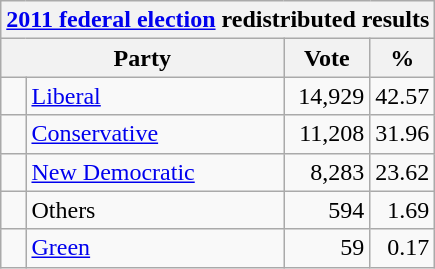<table class="wikitable">
<tr>
<th colspan="4"><a href='#'>2011 federal election</a> redistributed results</th>
</tr>
<tr>
<th bgcolor="#DDDDFF" width="130px" colspan="2">Party</th>
<th bgcolor="#DDDDFF" width="50px">Vote</th>
<th bgcolor="#DDDDFF" width="30px">%</th>
</tr>
<tr>
<td> </td>
<td><a href='#'>Liberal</a></td>
<td align=right>14,929</td>
<td align=right>42.57</td>
</tr>
<tr>
<td> </td>
<td><a href='#'>Conservative</a></td>
<td align=right>11,208</td>
<td align=right>31.96</td>
</tr>
<tr>
<td> </td>
<td><a href='#'>New Democratic</a></td>
<td align=right>8,283</td>
<td align=right>23.62</td>
</tr>
<tr>
<td> </td>
<td>Others</td>
<td align=right>594</td>
<td align=right>1.69</td>
</tr>
<tr>
<td> </td>
<td><a href='#'>Green</a></td>
<td align=right>59</td>
<td align=right>0.17</td>
</tr>
</table>
